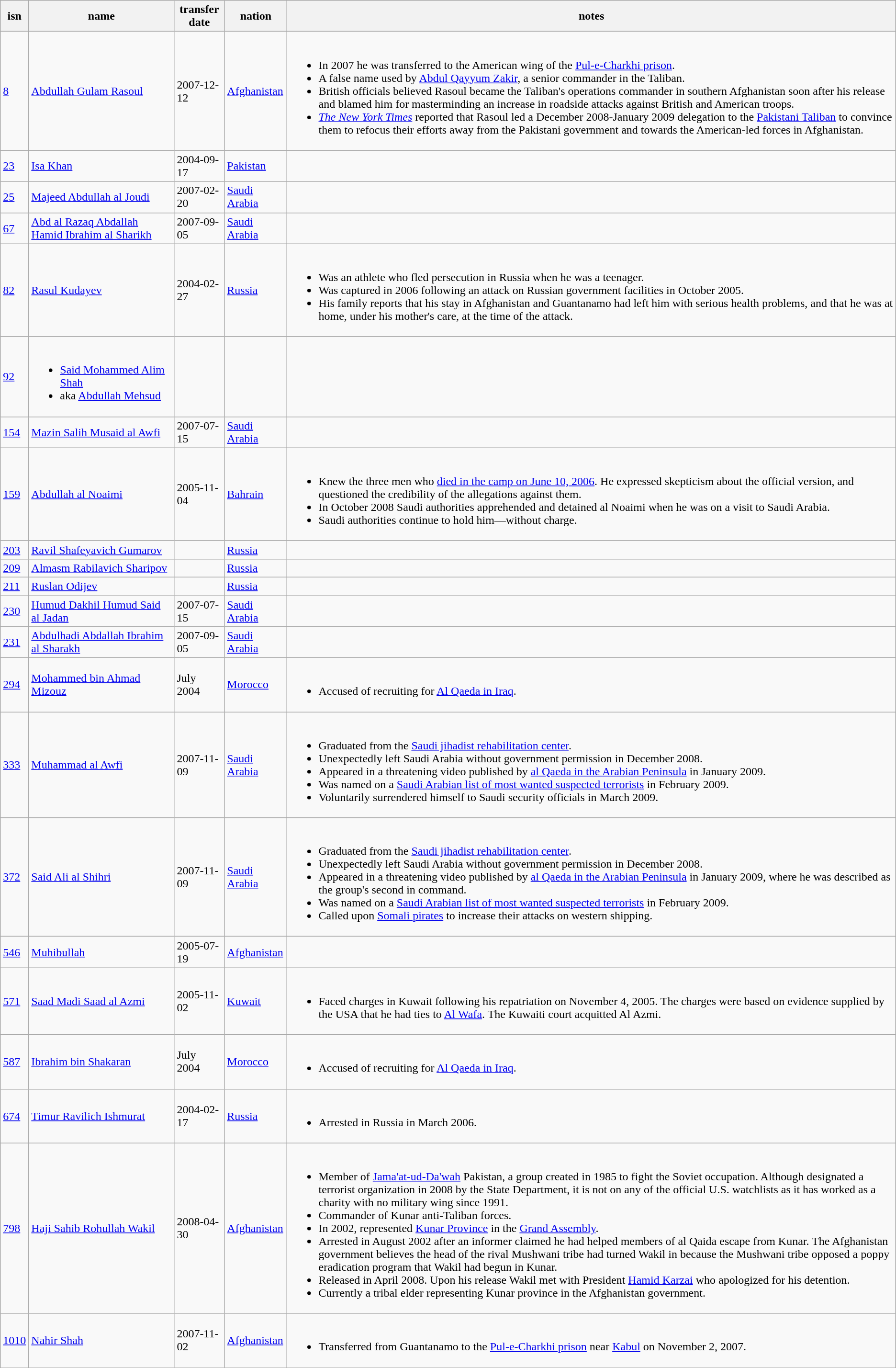<table class="wikitable">
<tr>
<th>isn</th>
<th>name</th>
<th>transfer<br>date</th>
<th>nation</th>
<th>notes</th>
</tr>
<tr>
<td><a href='#'>8</a></td>
<td><a href='#'>Abdullah Gulam Rasoul</a></td>
<td>2007-12-12</td>
<td><a href='#'>Afghanistan</a></td>
<td><br><ul><li>In 2007 he was transferred to the American wing of the <a href='#'>Pul-e-Charkhi prison</a>.</li><li>A false name used by <a href='#'>Abdul Qayyum Zakir</a>, a senior commander in the Taliban.</li><li>British officials believed Rasoul became the Taliban's operations commander in southern Afghanistan soon after his release and blamed him for masterminding an increase in roadside attacks against British and American troops.</li><li><em><a href='#'>The New York Times</a></em> reported that Rasoul led a December 2008-January 2009 delegation to the <a href='#'>Pakistani Taliban</a> to convince them to refocus their efforts away from the Pakistani government and towards the American-led forces in Afghanistan.</li></ul></td>
</tr>
<tr>
<td><a href='#'>23</a></td>
<td><a href='#'>Isa Khan</a></td>
<td>2004-09-17</td>
<td><a href='#'>Pakistan</a></td>
<td></td>
</tr>
<tr>
<td><a href='#'>25</a></td>
<td><a href='#'>Majeed Abdullah al Joudi</a></td>
<td>2007-02-20</td>
<td><a href='#'>Saudi Arabia</a></td>
<td></td>
</tr>
<tr>
<td><a href='#'>67</a></td>
<td><a href='#'>Abd al Razaq Abdallah Hamid Ibrahim al Sharikh</a></td>
<td>2007-09-05</td>
<td><a href='#'>Saudi Arabia</a></td>
<td></td>
</tr>
<tr>
<td><a href='#'>82</a></td>
<td><a href='#'>Rasul Kudayev</a></td>
<td>2004-02-27</td>
<td><a href='#'>Russia</a></td>
<td><br><ul><li>Was an athlete who fled persecution in Russia when he was a teenager.</li><li>Was captured in 2006 following an attack on Russian government facilities in October 2005.</li><li>His family reports that his stay in Afghanistan and Guantanamo had left him with serious health problems, and that he was at home, under his mother's care, at the time of the attack.</li></ul></td>
</tr>
<tr>
<td><a href='#'>92</a></td>
<td><br><ul><li><a href='#'>Said Mohammed Alim Shah</a></li><li>aka <a href='#'>Abdullah Mehsud</a></li></ul></td>
<td></td>
<td></td>
</tr>
<tr>
<td><a href='#'>154</a></td>
<td><a href='#'>Mazin Salih Musaid al Awfi</a></td>
<td>2007-07-15</td>
<td><a href='#'>Saudi Arabia</a></td>
<td></td>
</tr>
<tr>
<td><a href='#'>159</a></td>
<td><a href='#'>Abdullah al Noaimi</a></td>
<td>2005-11-04</td>
<td><a href='#'>Bahrain</a></td>
<td><br><ul><li>Knew the three men who <a href='#'>died in the camp on June 10, 2006</a>.  He expressed skepticism about the official version, and questioned the credibility of the allegations against them.</li><li>In October 2008 Saudi authorities apprehended and detained al Noaimi when he was on a visit to Saudi Arabia.</li><li>Saudi authorities continue to hold him—without charge.</li></ul></td>
</tr>
<tr>
<td><a href='#'>203</a></td>
<td><a href='#'>Ravil Shafeyavich Gumarov</a></td>
<td></td>
<td><a href='#'>Russia</a></td>
<td></td>
</tr>
<tr>
<td><a href='#'>209</a></td>
<td><a href='#'>Almasm Rabilavich Sharipov</a></td>
<td></td>
<td><a href='#'>Russia</a></td>
<td></td>
</tr>
<tr>
<td><a href='#'>211</a></td>
<td><a href='#'>Ruslan Odijev</a></td>
<td></td>
<td><a href='#'>Russia</a></td>
<td></td>
</tr>
<tr>
<td><a href='#'>230</a></td>
<td><a href='#'>Humud Dakhil Humud Said al Jadan</a></td>
<td>2007-07-15</td>
<td><a href='#'>Saudi Arabia</a></td>
<td></td>
</tr>
<tr>
<td><a href='#'>231</a></td>
<td><a href='#'>Abdulhadi Abdallah Ibrahim al Sharakh</a></td>
<td>2007-09-05</td>
<td><a href='#'>Saudi Arabia</a></td>
<td></td>
</tr>
<tr>
<td><a href='#'>294</a></td>
<td><a href='#'>Mohammed bin Ahmad Mizouz</a></td>
<td>July 2004</td>
<td><a href='#'>Morocco</a></td>
<td><br><ul><li>Accused of recruiting for <a href='#'>Al Qaeda in Iraq</a>.</li></ul></td>
</tr>
<tr>
<td><a href='#'>333</a></td>
<td><a href='#'>Muhammad al Awfi</a></td>
<td>2007-11-09</td>
<td><a href='#'>Saudi Arabia</a></td>
<td><br><ul><li>Graduated from the <a href='#'>Saudi jihadist rehabilitation center</a>.</li><li>Unexpectedly left Saudi Arabia without government permission in December 2008.</li><li>Appeared in a threatening video published by <a href='#'>al Qaeda in the Arabian Peninsula</a> in January 2009.</li><li>Was named on a <a href='#'>Saudi Arabian list of most wanted suspected terrorists</a> in February 2009.</li><li>Voluntarily surrendered himself to Saudi security officials in March 2009.</li></ul></td>
</tr>
<tr>
<td><a href='#'>372</a></td>
<td><a href='#'>Said Ali al Shihri</a></td>
<td>2007-11-09</td>
<td><a href='#'>Saudi Arabia</a></td>
<td><br><ul><li>Graduated from the <a href='#'>Saudi jihadist rehabilitation center</a>.</li><li>Unexpectedly left Saudi Arabia without government permission in December 2008.</li><li>Appeared in a threatening video published by <a href='#'>al Qaeda in the Arabian Peninsula</a> in January 2009, where he was described as the group's second in command.</li><li>Was named on a <a href='#'>Saudi Arabian list of most wanted suspected terrorists</a> in February 2009.</li><li>Called upon <a href='#'>Somali pirates</a> to increase their attacks on western shipping.</li></ul></td>
</tr>
<tr>
<td><a href='#'>546</a></td>
<td><a href='#'>Muhibullah</a></td>
<td>2005-07-19</td>
<td><a href='#'>Afghanistan</a></td>
<td></td>
</tr>
<tr>
<td><a href='#'>571</a></td>
<td><a href='#'>Saad Madi Saad al Azmi</a></td>
<td>2005-11-02</td>
<td><a href='#'>Kuwait</a></td>
<td><br><ul><li>Faced charges in Kuwait following his repatriation on November 4, 2005.  The charges were based on evidence supplied by the USA that he had ties to <a href='#'>Al Wafa</a>.  The Kuwaiti court acquitted Al Azmi.</li></ul></td>
</tr>
<tr>
<td><a href='#'>587</a></td>
<td><a href='#'>Ibrahim bin Shakaran</a></td>
<td>July 2004</td>
<td><a href='#'>Morocco</a></td>
<td><br><ul><li>Accused of recruiting for <a href='#'>Al Qaeda in Iraq</a>.</li></ul></td>
</tr>
<tr>
<td><a href='#'>674</a></td>
<td><a href='#'>Timur Ravilich Ishmurat</a></td>
<td>2004-02-17</td>
<td><a href='#'>Russia</a></td>
<td><br><ul><li>Arrested in Russia in March 2006.</li></ul></td>
</tr>
<tr>
<td><a href='#'>798</a></td>
<td><a href='#'>Haji Sahib Rohullah Wakil</a></td>
<td>2008-04-30</td>
<td><a href='#'>Afghanistan</a></td>
<td><br><ul><li>Member of <a href='#'>Jama'at-ud-Da'wah</a> Pakistan, a group created in 1985 to fight the Soviet occupation. Although designated a terrorist organization in 2008 by the State Department, it is not on any of the official U.S. watchlists as it has worked as a charity with no military wing since 1991.</li><li>Commander of Kunar anti-Taliban forces.</li><li>In 2002, represented <a href='#'>Kunar Province</a> in the <a href='#'>Grand Assembly</a>.</li><li>Arrested in August 2002 after an informer claimed he had helped members of al Qaida escape from Kunar. The Afghanistan government believes the head of the rival Mushwani tribe had turned Wakil in because the Mushwani tribe opposed a poppy eradication program that Wakil had begun in Kunar.</li><li>Released in April 2008. Upon his release Wakil met with President <a href='#'>Hamid Karzai</a> who apologized for his detention.</li><li>Currently a tribal elder representing Kunar province in the Afghanistan government.</li></ul></td>
</tr>
<tr>
<td><a href='#'>1010</a></td>
<td><a href='#'>Nahir Shah</a></td>
<td>2007-11-02</td>
<td><a href='#'>Afghanistan</a></td>
<td><br><ul><li>Transferred from Guantanamo to the <a href='#'>Pul-e-Charkhi prison</a> near <a href='#'>Kabul</a> on November 2, 2007.</li></ul></td>
</tr>
</table>
